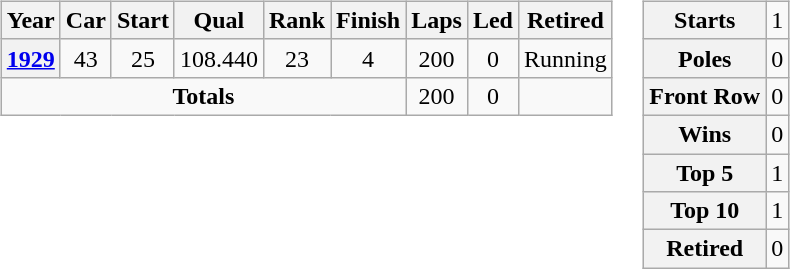<table>
<tr ---- valign="top">
<td><br><table class="wikitable" style="text-align:center">
<tr>
<th>Year</th>
<th>Car</th>
<th>Start</th>
<th>Qual</th>
<th>Rank</th>
<th>Finish</th>
<th>Laps</th>
<th>Led</th>
<th>Retired</th>
</tr>
<tr>
<th><a href='#'>1929</a></th>
<td>43</td>
<td>25</td>
<td>108.440</td>
<td>23</td>
<td>4</td>
<td>200</td>
<td>0</td>
<td>Running</td>
</tr>
<tr>
<td colspan="6"><strong>Totals</strong></td>
<td>200</td>
<td>0</td>
<td></td>
</tr>
</table>
</td>
<td><br><table class="wikitable" style="text-align:center">
<tr>
<th>Starts</th>
<td>1</td>
</tr>
<tr>
<th>Poles</th>
<td>0</td>
</tr>
<tr>
<th>Front Row</th>
<td>0</td>
</tr>
<tr>
<th>Wins</th>
<td>0</td>
</tr>
<tr>
<th>Top 5</th>
<td>1</td>
</tr>
<tr>
<th>Top 10</th>
<td>1</td>
</tr>
<tr>
<th>Retired</th>
<td>0</td>
</tr>
</table>
</td>
</tr>
</table>
